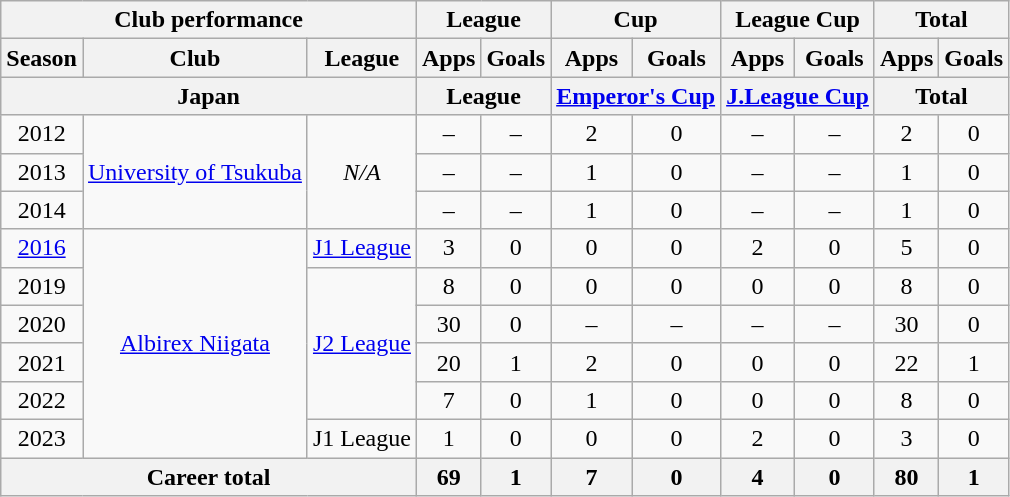<table class="wikitable" style="text-align:center">
<tr>
<th colspan=3>Club performance</th>
<th colspan=2>League</th>
<th colspan=2>Cup</th>
<th colspan=2>League Cup</th>
<th colspan=2>Total</th>
</tr>
<tr>
<th>Season</th>
<th>Club</th>
<th>League</th>
<th>Apps</th>
<th>Goals</th>
<th>Apps</th>
<th>Goals</th>
<th>Apps</th>
<th>Goals</th>
<th>Apps</th>
<th>Goals</th>
</tr>
<tr>
<th colspan=3>Japan</th>
<th colspan=2>League</th>
<th colspan=2><a href='#'>Emperor's Cup</a></th>
<th colspan=2><a href='#'>J.League Cup</a></th>
<th colspan=2>Total</th>
</tr>
<tr>
<td>2012</td>
<td rowspan=3><a href='#'>University of Tsukuba</a></td>
<td rowspan=3><em>N/A</em></td>
<td>–</td>
<td>–</td>
<td>2</td>
<td>0</td>
<td>–</td>
<td>–</td>
<td>2</td>
<td>0</td>
</tr>
<tr>
<td>2013</td>
<td>–</td>
<td>–</td>
<td>1</td>
<td>0</td>
<td>–</td>
<td>–</td>
<td>1</td>
<td>0</td>
</tr>
<tr>
<td>2014</td>
<td>–</td>
<td>–</td>
<td>1</td>
<td>0</td>
<td>–</td>
<td>–</td>
<td>1</td>
<td>0</td>
</tr>
<tr>
<td><a href='#'>2016</a></td>
<td rowspan=6><a href='#'>Albirex Niigata</a></td>
<td><a href='#'>J1 League</a></td>
<td>3</td>
<td>0</td>
<td>0</td>
<td>0</td>
<td>2</td>
<td>0</td>
<td>5</td>
<td>0</td>
</tr>
<tr>
<td>2019</td>
<td rowspan=4><a href='#'>J2 League</a></td>
<td>8</td>
<td>0</td>
<td>0</td>
<td>0</td>
<td>0</td>
<td>0</td>
<td>8</td>
<td>0</td>
</tr>
<tr>
<td>2020</td>
<td>30</td>
<td>0</td>
<td>–</td>
<td>–</td>
<td>–</td>
<td>–</td>
<td>30</td>
<td>0</td>
</tr>
<tr>
<td>2021</td>
<td>20</td>
<td>1</td>
<td>2</td>
<td>0</td>
<td>0</td>
<td>0</td>
<td>22</td>
<td>1</td>
</tr>
<tr>
<td>2022</td>
<td>7</td>
<td>0</td>
<td>1</td>
<td>0</td>
<td>0</td>
<td>0</td>
<td>8</td>
<td>0</td>
</tr>
<tr>
<td>2023</td>
<td>J1 League</td>
<td>1</td>
<td>0</td>
<td>0</td>
<td>0</td>
<td>2</td>
<td>0</td>
<td>3</td>
<td>0</td>
</tr>
<tr>
<th colspan=3>Career total</th>
<th>69</th>
<th>1</th>
<th>7</th>
<th>0</th>
<th>4</th>
<th>0</th>
<th>80</th>
<th>1</th>
</tr>
</table>
